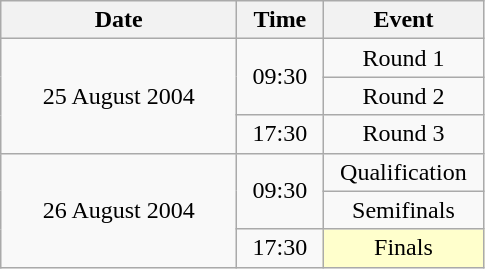<table class = "wikitable" style="text-align:center;">
<tr>
<th width=150>Date</th>
<th width=50>Time</th>
<th width=100>Event</th>
</tr>
<tr>
<td rowspan=3>25 August 2004</td>
<td rowspan=2>09:30</td>
<td>Round 1</td>
</tr>
<tr>
<td>Round 2</td>
</tr>
<tr>
<td>17:30</td>
<td>Round 3</td>
</tr>
<tr>
<td rowspan=3>26 August 2004</td>
<td rowspan=2>09:30</td>
<td>Qualification</td>
</tr>
<tr>
<td>Semifinals</td>
</tr>
<tr>
<td>17:30</td>
<td bgcolor=ffffcc>Finals</td>
</tr>
</table>
